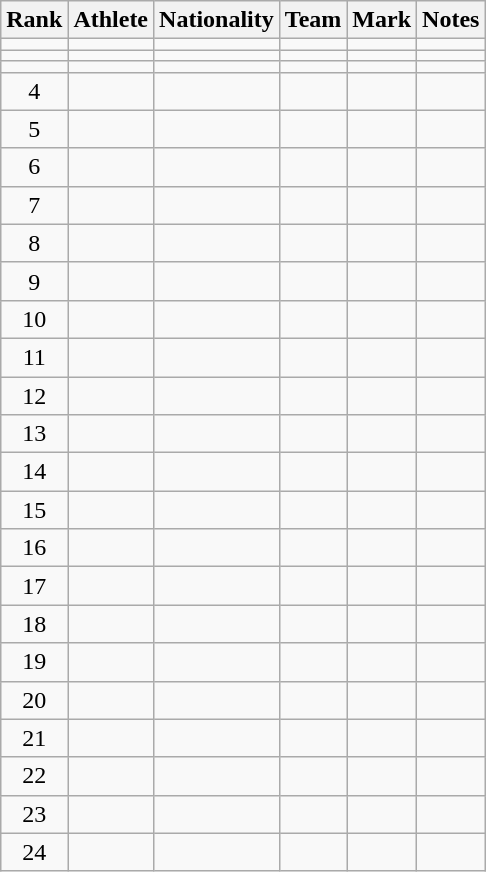<table class="wikitable sortable plainrowheaders" style="text-align:center">
<tr>
<th scope="col">Rank</th>
<th scope="col">Athlete</th>
<th scope="col">Nationality</th>
<th scope="col">Team</th>
<th scope="col">Mark</th>
<th scope="col">Notes</th>
</tr>
<tr>
<td></td>
<td align=left></td>
<td align=left></td>
<td></td>
<td></td>
<td></td>
</tr>
<tr>
<td></td>
<td align=left></td>
<td align=left></td>
<td></td>
<td></td>
<td></td>
</tr>
<tr>
<td></td>
<td align=left></td>
<td align=left></td>
<td></td>
<td></td>
<td></td>
</tr>
<tr>
<td>4</td>
<td align=left></td>
<td align=left></td>
<td></td>
<td></td>
<td></td>
</tr>
<tr>
<td>5</td>
<td align=left></td>
<td align=left></td>
<td></td>
<td></td>
<td></td>
</tr>
<tr>
<td>6</td>
<td align=left></td>
<td align=left></td>
<td></td>
<td></td>
<td></td>
</tr>
<tr>
<td>7</td>
<td align=left></td>
<td align=left></td>
<td></td>
<td></td>
<td></td>
</tr>
<tr>
<td>8</td>
<td align=left></td>
<td align=left></td>
<td></td>
<td></td>
<td></td>
</tr>
<tr>
<td>9</td>
<td align=left></td>
<td align=left></td>
<td></td>
<td></td>
<td></td>
</tr>
<tr>
<td>10</td>
<td align=left></td>
<td align=left></td>
<td></td>
<td></td>
<td></td>
</tr>
<tr>
<td>11</td>
<td align=left></td>
<td align=left></td>
<td></td>
<td></td>
<td></td>
</tr>
<tr>
<td>12</td>
<td align=left></td>
<td align=left></td>
<td></td>
<td></td>
<td></td>
</tr>
<tr>
<td>13</td>
<td align=left></td>
<td align=left></td>
<td></td>
<td></td>
<td></td>
</tr>
<tr>
<td>14</td>
<td align=left></td>
<td align=left></td>
<td></td>
<td></td>
<td></td>
</tr>
<tr>
<td>15</td>
<td align=left></td>
<td align=left></td>
<td></td>
<td></td>
<td></td>
</tr>
<tr>
<td>16</td>
<td align=left></td>
<td align=left></td>
<td></td>
<td></td>
<td></td>
</tr>
<tr>
<td>17</td>
<td align=left></td>
<td align=left></td>
<td></td>
<td></td>
<td></td>
</tr>
<tr>
<td>18</td>
<td align=left></td>
<td align=left></td>
<td></td>
<td></td>
<td></td>
</tr>
<tr>
<td>19</td>
<td align=left></td>
<td align=left></td>
<td></td>
<td></td>
<td></td>
</tr>
<tr>
<td>20</td>
<td align=left></td>
<td align=left></td>
<td></td>
<td></td>
<td></td>
</tr>
<tr>
<td>21</td>
<td align=left></td>
<td align=left></td>
<td></td>
<td></td>
<td></td>
</tr>
<tr>
<td>22</td>
<td align=left></td>
<td align=left></td>
<td></td>
<td></td>
<td></td>
</tr>
<tr>
<td>23</td>
<td align=left></td>
<td align=left></td>
<td></td>
<td></td>
<td></td>
</tr>
<tr>
<td>24</td>
<td align=left></td>
<td align=left></td>
<td></td>
<td></td>
<td></td>
</tr>
</table>
